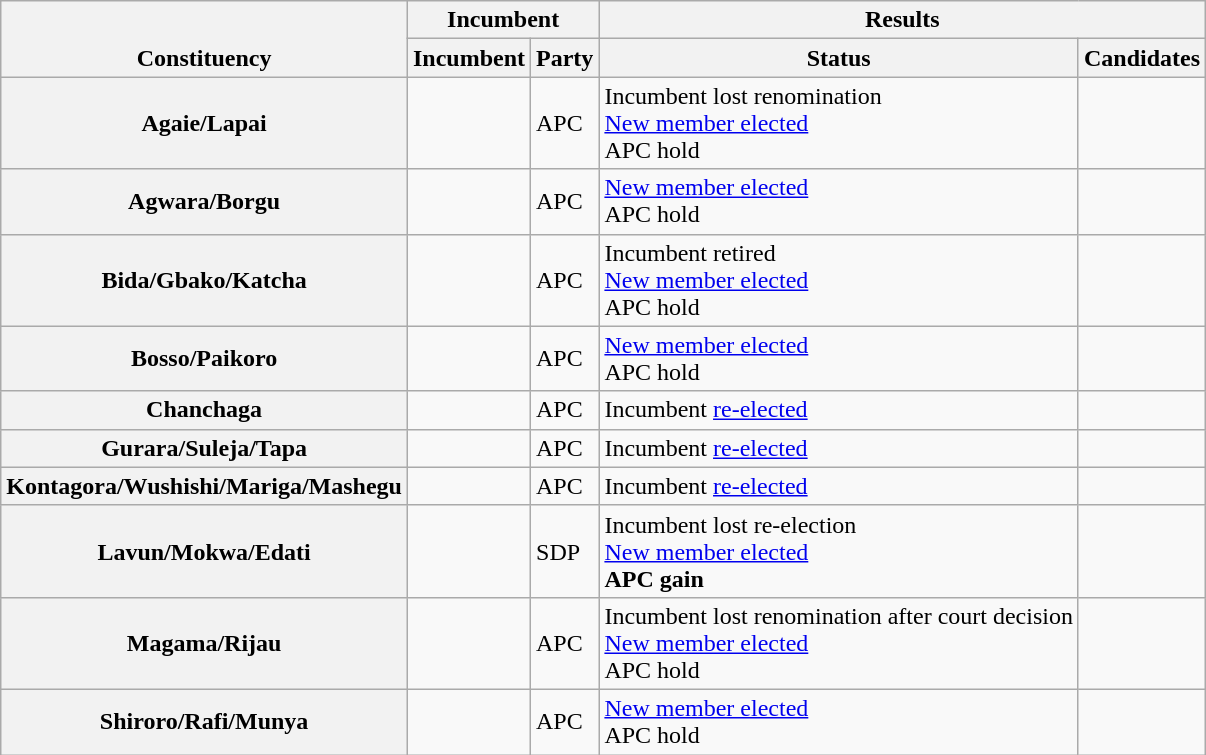<table class="wikitable sortable">
<tr valign=bottom>
<th rowspan=2>Constituency</th>
<th colspan=2>Incumbent</th>
<th colspan=2>Results</th>
</tr>
<tr valign=bottom>
<th>Incumbent</th>
<th>Party</th>
<th>Status</th>
<th>Candidates</th>
</tr>
<tr>
<th>Agaie/Lapai</th>
<td></td>
<td>APC</td>
<td>Incumbent lost renomination<br><a href='#'>New member elected</a><br>APC hold</td>
<td nowrap></td>
</tr>
<tr>
<th>Agwara/Borgu</th>
<td></td>
<td>APC</td>
<td><a href='#'>New member elected</a><br>APC hold</td>
<td nowrap></td>
</tr>
<tr>
<th>Bida/Gbako/Katcha</th>
<td></td>
<td>APC</td>
<td>Incumbent retired<br><a href='#'>New member elected</a><br>APC hold</td>
<td nowrap></td>
</tr>
<tr>
<th>Bosso/Paikoro</th>
<td></td>
<td>APC</td>
<td><a href='#'>New member elected</a><br>APC hold</td>
<td nowrap></td>
</tr>
<tr>
<th>Chanchaga</th>
<td></td>
<td>APC</td>
<td>Incumbent <a href='#'>re-elected</a></td>
<td nowrap></td>
</tr>
<tr>
<th>Gurara/Suleja/Tapa</th>
<td></td>
<td>APC</td>
<td>Incumbent <a href='#'>re-elected</a></td>
<td nowrap></td>
</tr>
<tr>
<th>Kontagora/Wushishi/Mariga/Mashegu</th>
<td></td>
<td>APC</td>
<td>Incumbent <a href='#'>re-elected</a></td>
<td nowrap></td>
</tr>
<tr>
<th>Lavun/Mokwa/Edati</th>
<td></td>
<td>SDP</td>
<td>Incumbent lost re-election<br><a href='#'>New member elected</a><br><strong>APC gain</strong></td>
<td nowrap></td>
</tr>
<tr>
<th>Magama/Rijau</th>
<td></td>
<td>APC</td>
<td>Incumbent lost renomination after court decision<br><a href='#'>New member elected</a><br>APC hold</td>
<td nowrap></td>
</tr>
<tr>
<th>Shiroro/Rafi/Munya</th>
<td></td>
<td>APC</td>
<td><a href='#'>New member elected</a><br>APC hold</td>
<td nowrap></td>
</tr>
</table>
